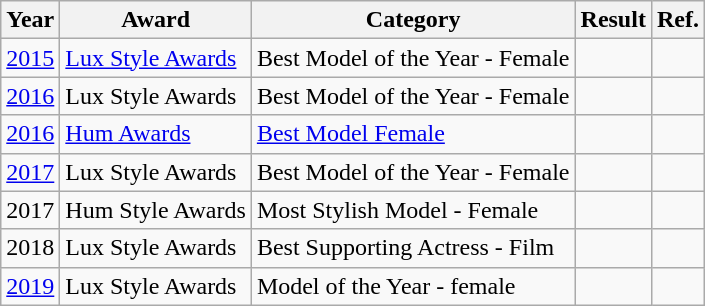<table class="wikitable sortable">
<tr>
<th>Year</th>
<th>Award</th>
<th>Category</th>
<th>Result</th>
<th>Ref.</th>
</tr>
<tr>
<td><a href='#'>2015</a></td>
<td><a href='#'>Lux Style Awards</a></td>
<td>Best Model of the Year - Female</td>
<td></td>
<td></td>
</tr>
<tr>
<td><a href='#'>2016</a></td>
<td>Lux Style Awards</td>
<td>Best Model of the Year - Female</td>
<td></td>
<td></td>
</tr>
<tr>
<td><a href='#'>2016</a></td>
<td><a href='#'>Hum Awards</a></td>
<td><a href='#'>Best Model Female</a></td>
<td></td>
<td></td>
</tr>
<tr>
<td><a href='#'>2017</a></td>
<td>Lux Style Awards</td>
<td>Best Model of the Year - Female</td>
<td></td>
<td></td>
</tr>
<tr>
<td>2017</td>
<td>Hum Style Awards</td>
<td>Most Stylish Model - Female</td>
<td></td>
<td></td>
</tr>
<tr>
<td>2018</td>
<td>Lux Style Awards</td>
<td>Best Supporting Actress - Film</td>
<td></td>
<td></td>
</tr>
<tr>
<td><a href='#'>2019</a></td>
<td>Lux Style Awards</td>
<td>Model of the Year - female</td>
<td></td>
<td></td>
</tr>
</table>
